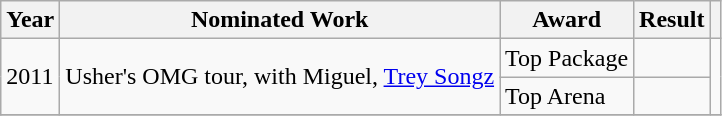<table class="wikitable">
<tr>
<th>Year</th>
<th>Nominated Work</th>
<th>Award</th>
<th>Result</th>
<th></th>
</tr>
<tr>
<td rowspan="2">2011</td>
<td rowspan="2">Usher's OMG tour, with Miguel, <a href='#'>Trey Songz</a></td>
<td>Top Package</td>
<td></td>
<td style="text-align:center;" rowspan="2"></td>
</tr>
<tr>
<td>Top Arena</td>
<td></td>
</tr>
<tr>
</tr>
</table>
